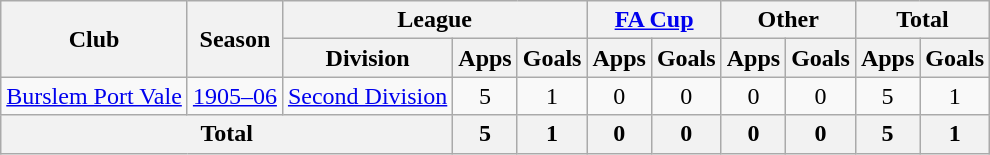<table class="wikitable" style="text-align:center">
<tr>
<th rowspan="2">Club</th>
<th rowspan="2">Season</th>
<th colspan="3">League</th>
<th colspan="2"><a href='#'>FA Cup</a></th>
<th colspan="2">Other</th>
<th colspan="2">Total</th>
</tr>
<tr>
<th>Division</th>
<th>Apps</th>
<th>Goals</th>
<th>Apps</th>
<th>Goals</th>
<th>Apps</th>
<th>Goals</th>
<th>Apps</th>
<th>Goals</th>
</tr>
<tr>
<td><a href='#'>Burslem Port Vale</a></td>
<td><a href='#'>1905–06</a></td>
<td><a href='#'>Second Division</a></td>
<td>5</td>
<td>1</td>
<td>0</td>
<td>0</td>
<td>0</td>
<td>0</td>
<td>5</td>
<td>1</td>
</tr>
<tr>
<th colspan="3">Total</th>
<th>5</th>
<th>1</th>
<th>0</th>
<th>0</th>
<th>0</th>
<th>0</th>
<th>5</th>
<th>1</th>
</tr>
</table>
